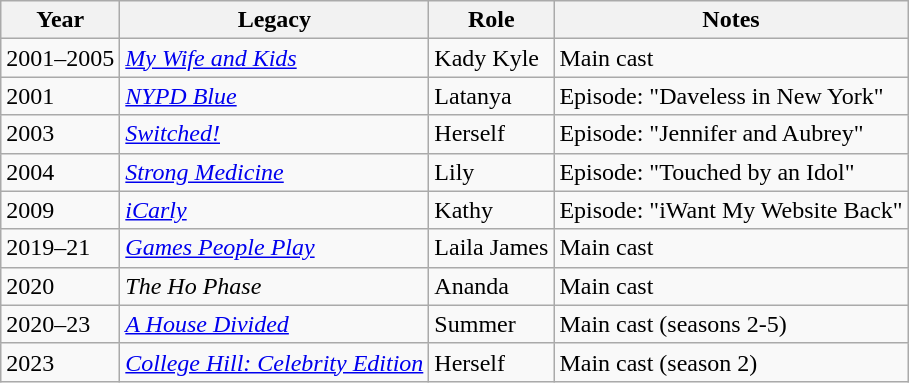<table class="wikitable plainrowheaders sortable" style="margin-right: 0;">
<tr>
<th>Year</th>
<th>Legacy</th>
<th>Role</th>
<th>Notes</th>
</tr>
<tr>
<td>2001–2005</td>
<td><em><a href='#'>My Wife and Kids</a></em></td>
<td>Kady Kyle</td>
<td>Main cast</td>
</tr>
<tr>
<td>2001</td>
<td><em><a href='#'>NYPD Blue</a></em></td>
<td>Latanya</td>
<td>Episode: "Daveless in New York"</td>
</tr>
<tr>
<td>2003</td>
<td><em><a href='#'>Switched!</a></em></td>
<td>Herself</td>
<td>Episode: "Jennifer and Aubrey"</td>
</tr>
<tr>
<td>2004</td>
<td><em><a href='#'>Strong Medicine</a></em></td>
<td>Lily</td>
<td>Episode: "Touched by an Idol"</td>
</tr>
<tr>
<td>2009</td>
<td><em><a href='#'>iCarly</a></em></td>
<td>Kathy</td>
<td>Episode: "iWant My Website Back"</td>
</tr>
<tr>
<td>2019–21</td>
<td><em><a href='#'>Games People Play</a></em></td>
<td>Laila James</td>
<td>Main cast</td>
</tr>
<tr>
<td>2020</td>
<td><em>The Ho Phase</em></td>
<td>Ananda</td>
<td>Main cast</td>
</tr>
<tr>
<td>2020–23</td>
<td><em><a href='#'>A House Divided</a></em></td>
<td>Summer</td>
<td>Main cast (seasons 2-5)</td>
</tr>
<tr>
<td>2023</td>
<td><em><a href='#'>College Hill: Celebrity Edition</a></em></td>
<td>Herself</td>
<td>Main cast (season 2)</td>
</tr>
</table>
